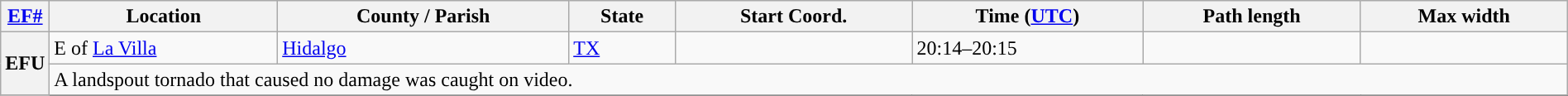<table class="wikitable sortable" style="width:100%;">
<tr>
<th scope="col" width="2%" align="center"><a href='#'>EF#</a></th>
<th scope="col" align="center" class="unsortable">Location</th>
<th scope="col" align="center" class="unsortable">County / Parish</th>
<th scope="col" align="center">State</th>
<th scope="col" align="center">Start Coord.</th>
<th scope="col" align="center">Time (<a href='#'>UTC</a>)</th>
<th scope="col" align="center">Path length</th>
<th scope="col" align="center">Max width</th>
</tr>
<tr>
<th scope="row" rowspan="2" style="background-color:#">EFU</th>
<td>E of <a href='#'>La Villa</a></td>
<td><a href='#'>Hidalgo</a></td>
<td><a href='#'>TX</a></td>
<td></td>
<td>20:14–20:15</td>
<td></td>
<td></td>
</tr>
<tr class="expand-child">
<td colspan="8" style=" border-bottom: 1px solid black;">A landspout tornado that caused no damage was caught on video.</td>
</tr>
<tr>
</tr>
</table>
